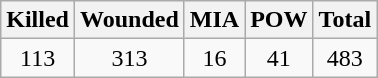<table class="wikitable" style="text-align:center">
<tr>
<th>Killed</th>
<th>Wounded</th>
<th>MIA</th>
<th>POW</th>
<th>Total</th>
</tr>
<tr>
<td>113</td>
<td>313</td>
<td>16</td>
<td>41</td>
<td>483</td>
</tr>
</table>
